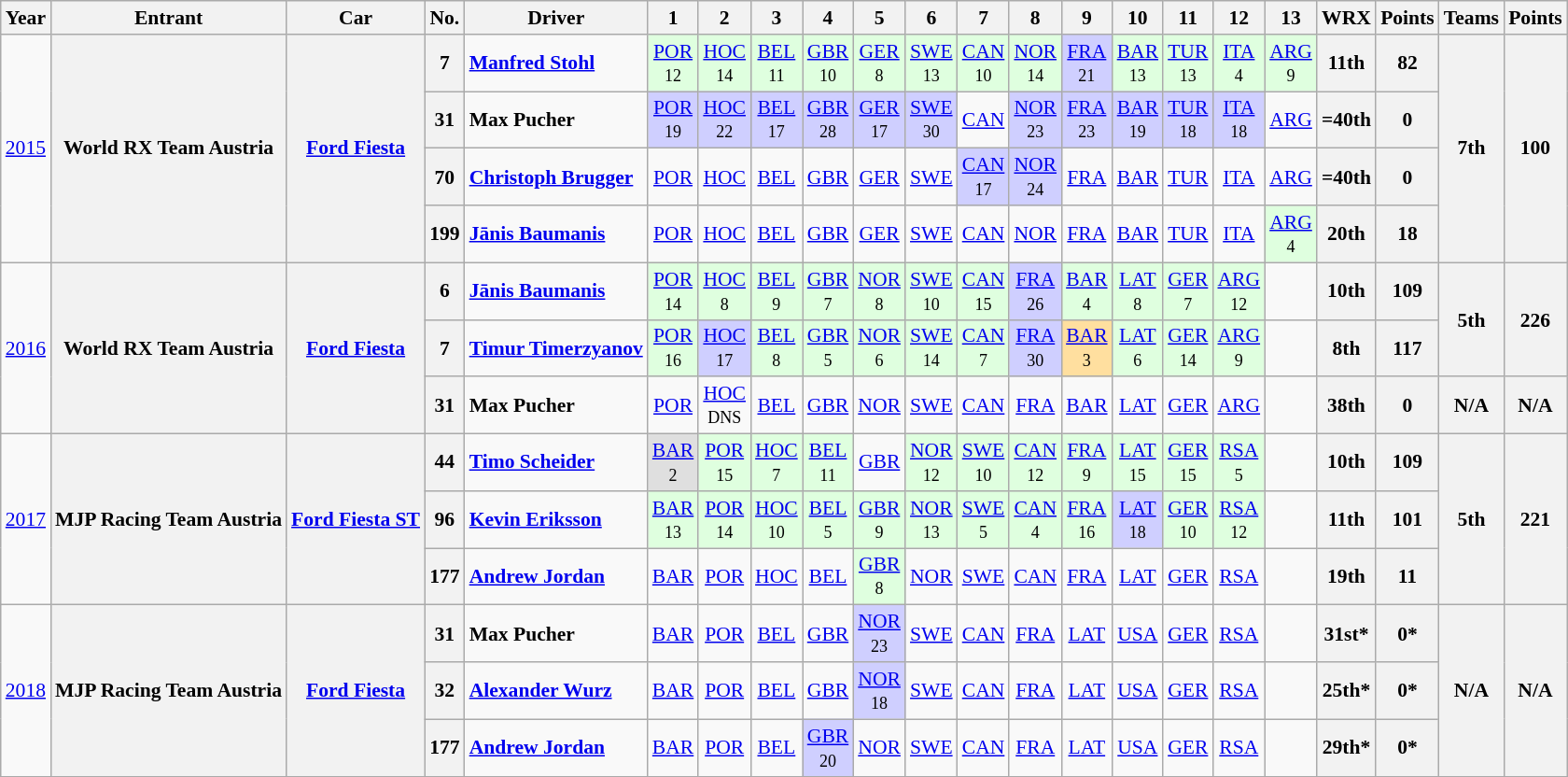<table class="wikitable" border="1" style="text-align:center; font-size:90%;">
<tr valign="top">
<th>Year</th>
<th>Entrant</th>
<th>Car</th>
<th>No.</th>
<th>Driver</th>
<th>1</th>
<th>2</th>
<th>3</th>
<th>4</th>
<th>5</th>
<th>6</th>
<th>7</th>
<th>8</th>
<th>9</th>
<th>10</th>
<th>11</th>
<th>12</th>
<th>13</th>
<th>WRX</th>
<th>Points</th>
<th>Teams</th>
<th>Points</th>
</tr>
<tr>
<td rowspan=4><a href='#'>2015</a></td>
<th rowspan=4 align="left">World RX Team Austria</th>
<th rowspan=4 align="left"><a href='#'>Ford Fiesta</a></th>
<th>7</th>
<td align="left"> <strong><a href='#'>Manfred Stohl</a></strong></td>
<td style="background:#DFFFDF;"><a href='#'>POR</a><br><small>12</small></td>
<td style="background:#DFFFDF;"><a href='#'>HOC</a><br><small>14</small></td>
<td style="background:#DFFFDF;"><a href='#'>BEL</a><br><small>11</small></td>
<td style="background:#DFFFDF;"><a href='#'>GBR</a><br><small>10</small></td>
<td style="background:#DFFFDF;"><a href='#'>GER</a><br><small>8</small></td>
<td style="background:#DFFFDF;"><a href='#'>SWE</a><br><small>13</small></td>
<td style="background:#DFFFDF;"><a href='#'>CAN</a><br><small>10</small></td>
<td style="background:#DFFFDF;"><a href='#'>NOR</a><br><small>14</small></td>
<td style="background:#CFCFFF;"><a href='#'>FRA</a><br><small>21</small></td>
<td style="background:#DFFFDF;"><a href='#'>BAR</a><br><small>13</small></td>
<td style="background:#DFFFDF;"><a href='#'>TUR</a><br><small>13</small></td>
<td style="background:#DFFFDF;"><a href='#'>ITA</a><br><small>4</small></td>
<td style="background:#DFFFDF;"><a href='#'>ARG</a><br><small>9</small></td>
<th>11th</th>
<th>82</th>
<th rowspan=4>7th</th>
<th rowspan=4>100</th>
</tr>
<tr>
<th>31</th>
<td align="left"> <strong>Max Pucher</strong></td>
<td style="background:#CFCFFF;"><a href='#'>POR</a><br><small>19</small></td>
<td style="background:#CFCFFF;"><a href='#'>HOC</a><br><small>22</small></td>
<td style="background:#CFCFFF;"><a href='#'>BEL</a><br><small>17</small></td>
<td style="background:#CFCFFF;"><a href='#'>GBR</a><br><small>28</small></td>
<td style="background:#CFCFFF;"><a href='#'>GER</a><br><small>17</small></td>
<td style="background:#CFCFFF;"><a href='#'>SWE</a><br><small>30</small></td>
<td><a href='#'>CAN</a></td>
<td style="background:#CFCFFF;"><a href='#'>NOR</a><br><small>23</small></td>
<td style="background:#CFCFFF;"><a href='#'>FRA</a><br><small>23</small></td>
<td style="background:#CFCFFF;"><a href='#'>BAR</a><br><small>19</small></td>
<td style="background:#CFCFFF;"><a href='#'>TUR</a><br><small>18</small></td>
<td style="background:#CFCFFF;"><a href='#'>ITA</a><br><small>18</small></td>
<td><a href='#'>ARG</a><br><small></small></td>
<th>=40th</th>
<th>0</th>
</tr>
<tr>
<th>70</th>
<td align="left"> <strong><a href='#'>Christoph Brugger</a></strong></td>
<td><a href='#'>POR</a><br></td>
<td><a href='#'>HOC</a><br></td>
<td><a href='#'>BEL</a><br></td>
<td><a href='#'>GBR</a><br></td>
<td><a href='#'>GER</a><br></td>
<td><a href='#'>SWE</a><br></td>
<td style="background:#CFCFFF;"><a href='#'>CAN</a><br><small>17</small></td>
<td style="background:#CFCFFF;"><a href='#'>NOR</a><br><small>24</small></td>
<td><a href='#'>FRA</a><br></td>
<td><a href='#'>BAR</a><br><small></small></td>
<td><a href='#'>TUR</a><br></td>
<td><a href='#'>ITA</a><br><small></small></td>
<td><a href='#'>ARG</a><br><small></small></td>
<th>=40th</th>
<th>0</th>
</tr>
<tr>
<th>199</th>
<td align="left"> <strong><a href='#'>Jānis Baumanis</a></strong></td>
<td><a href='#'>POR</a><br></td>
<td><a href='#'>HOC</a><br></td>
<td><a href='#'>BEL</a><br></td>
<td><a href='#'>GBR</a><br></td>
<td><a href='#'>GER</a><br></td>
<td><a href='#'>SWE</a><br></td>
<td><a href='#'>CAN</a><br><small></small></td>
<td><a href='#'>NOR</a><br><small></small></td>
<td><a href='#'>FRA</a><br></td>
<td><a href='#'>BAR</a><br><small></small></td>
<td><a href='#'>TUR</a><br></td>
<td><a href='#'>ITA</a><br><small></small></td>
<td style="background:#DFFFDF;"><a href='#'>ARG</a><br><small>4</small></td>
<th>20th</th>
<th>18</th>
</tr>
<tr>
<td rowspan=3><a href='#'>2016</a></td>
<th rowspan=3 align="left">World RX Team Austria</th>
<th rowspan=3 align="left"><a href='#'>Ford Fiesta</a></th>
<th>6</th>
<td align="left"> <strong><a href='#'>Jānis Baumanis</a></strong></td>
<td style="background:#DFFFDF;"><a href='#'>POR</a><br><small>14</small></td>
<td style="background:#DFFFDF;"><a href='#'>HOC</a><br><small>8</small></td>
<td style="background:#DFFFDF;"><a href='#'>BEL</a><br><small>9</small></td>
<td style="background:#DFFFDF;"><a href='#'>GBR</a><br><small>7</small></td>
<td style="background:#DFFFDF;"><a href='#'>NOR</a><br><small>8</small></td>
<td style="background:#DFFFDF;"><a href='#'>SWE</a><br><small>10</small></td>
<td style="background:#DFFFDF;"><a href='#'>CAN</a><br><small>15</small></td>
<td style="background:#CFCFFF;"><a href='#'>FRA</a><br><small>26</small></td>
<td style="background:#DFFFDF;"><a href='#'>BAR</a><br><small>4</small></td>
<td style="background:#DFFFDF;"><a href='#'>LAT</a><br><small>8</small></td>
<td style="background:#DFFFDF;"><a href='#'>GER</a><br><small>7</small></td>
<td style="background:#DFFFDF;"><a href='#'>ARG</a><br><small>12</small></td>
<td></td>
<th>10th</th>
<th>109</th>
<th rowspan=2>5th</th>
<th rowspan=2>226</th>
</tr>
<tr>
<th>7</th>
<td align="left"> <strong><a href='#'>Timur Timerzyanov</a></strong></td>
<td style="background:#DFFFDF;"><a href='#'>POR</a><br><small>16</small></td>
<td style="background:#CFCFFF;"><a href='#'>HOC</a><br><small>17</small></td>
<td style="background:#DFFFDF;"><a href='#'>BEL</a><br><small>8</small></td>
<td style="background:#DFFFDF;"><a href='#'>GBR</a><br><small>5</small></td>
<td style="background:#DFFFDF;"><a href='#'>NOR</a><br><small>6</small></td>
<td style="background:#DFFFDF;"><a href='#'>SWE</a><br><small>14</small></td>
<td style="background:#DFFFDF;"><a href='#'>CAN</a><br><small>7</small></td>
<td style="background:#CFCFFF;"><a href='#'>FRA</a><br><small>30</small></td>
<td style="background:#FFDF9F;"><a href='#'>BAR</a><br><small>3</small></td>
<td style="background:#DFFFDF;"><a href='#'>LAT</a><br><small>6</small></td>
<td style="background:#DFFFDF;"><a href='#'>GER</a><br><small>14</small></td>
<td style="background:#DFFFDF;"><a href='#'>ARG</a><br><small>9</small></td>
<td></td>
<th>8th</th>
<th>117</th>
</tr>
<tr>
<th>31</th>
<td align="left"> <strong>Max Pucher</strong></td>
<td><a href='#'>POR</a><br><small></small></td>
<td><a href='#'>HOC</a><br><small>DNS</small></td>
<td><a href='#'>BEL</a><br><small></small></td>
<td><a href='#'>GBR</a><br><small></small></td>
<td><a href='#'>NOR</a><br><small></small></td>
<td><a href='#'>SWE</a><br><small></small></td>
<td><a href='#'>CAN</a><br><small></small></td>
<td><a href='#'>FRA</a><br><small></small></td>
<td><a href='#'>BAR</a><br><small></small></td>
<td><a href='#'>LAT</a><br><small></small></td>
<td><a href='#'>GER</a><br><small></small></td>
<td><a href='#'>ARG</a><br><small></small></td>
<td></td>
<th>38th</th>
<th>0</th>
<th>N/A</th>
<th>N/A</th>
</tr>
<tr>
<td rowspan=3><a href='#'>2017</a></td>
<th rowspan=3 align="left">MJP Racing Team Austria</th>
<th rowspan=3><a href='#'>Ford Fiesta ST</a></th>
<th>44</th>
<td align="left"> <strong><a href='#'>Timo Scheider</a></strong></td>
<td style="background:#DFDFDF;"><a href='#'>BAR</a><br><small>2</small></td>
<td style="background:#DFFFDF;"><a href='#'>POR</a><br><small>15</small></td>
<td style="background:#DFFFDF;"><a href='#'>HOC</a><br><small>7</small></td>
<td style="background:#DFFFDF;"><a href='#'>BEL</a><br><small>11</small></td>
<td><a href='#'>GBR</a><br><small></small></td>
<td style="background:#DFFFDF;"><a href='#'>NOR</a><br><small>12</small></td>
<td style="background:#DFFFDF;"><a href='#'>SWE</a><br><small>10</small></td>
<td style="background:#DFFFDF;"><a href='#'>CAN</a><br><small>12</small></td>
<td style="background:#DFFFDF;"><a href='#'>FRA</a><br><small>9</small></td>
<td style="background:#DFFFDF;"><a href='#'>LAT</a><br><small>15</small></td>
<td style="background:#DFFFDF;"><a href='#'>GER</a><br><small>15</small></td>
<td style="background:#DFFFDF;"><a href='#'>RSA</a><br><small>5</small></td>
<td></td>
<th>10th</th>
<th>109</th>
<th rowspan=3>5th</th>
<th rowspan=3>221</th>
</tr>
<tr>
<th>96</th>
<td align="left"> <strong><a href='#'>Kevin Eriksson</a></strong></td>
<td style="background:#DFFFDF;"><a href='#'>BAR</a><br><small>13</small></td>
<td style="background:#DFFFDF;"><a href='#'>POR</a><br><small>14</small></td>
<td style="background:#DFFFDF;"><a href='#'>HOC</a><br><small>10</small></td>
<td style="background:#DFFFDF;"><a href='#'>BEL</a><br><small>5</small></td>
<td style="background:#DFFFDF;"><a href='#'>GBR</a><br><small>9</small></td>
<td style="background:#DFFFDF;"><a href='#'>NOR</a><br><small>13</small></td>
<td style="background:#DFFFDF;"><a href='#'>SWE</a><br><small>5</small></td>
<td style="background:#DFFFDF;"><a href='#'>CAN</a><br><small>4</small></td>
<td style="background:#DFFFDF;"><a href='#'>FRA</a><br><small>16</small></td>
<td style="background:#CFCFFF;"><a href='#'>LAT</a><br><small>18</small></td>
<td style="background:#DFFFDF;"><a href='#'>GER</a><br><small>10</small></td>
<td style="background:#DFFFDF;"><a href='#'>RSA</a><br><small>12</small></td>
<td></td>
<th>11th</th>
<th>101</th>
</tr>
<tr>
<th>177</th>
<td align="left"> <strong><a href='#'>Andrew Jordan</a></strong></td>
<td><a href='#'>BAR</a><br><small></small></td>
<td><a href='#'>POR</a><br><small></small></td>
<td><a href='#'>HOC</a><br><small></small></td>
<td><a href='#'>BEL</a><br><small></small></td>
<td style="background:#DFFFDF;"><a href='#'>GBR</a><br><small>8</small></td>
<td><a href='#'>NOR</a><br><small></small></td>
<td><a href='#'>SWE</a><br><small></small></td>
<td><a href='#'>CAN</a><br><small></small></td>
<td><a href='#'>FRA</a><br><small></small></td>
<td><a href='#'>LAT</a><br><small></small></td>
<td><a href='#'>GER</a><br><small></small></td>
<td><a href='#'>RSA</a><br><small></small></td>
<td></td>
<th>19th</th>
<th>11</th>
</tr>
<tr>
<td rowspan=3><a href='#'>2018</a></td>
<th rowspan=3 align="left">MJP Racing Team Austria</th>
<th rowspan=3><a href='#'>Ford Fiesta</a></th>
<th>31</th>
<td align="left"> <strong>Max Pucher</strong></td>
<td><a href='#'>BAR</a><br><small></small></td>
<td><a href='#'>POR</a><br><small></small></td>
<td><a href='#'>BEL</a><br><small></small></td>
<td><a href='#'>GBR</a><br><small></small></td>
<td style="background:#CFCFFF;"><a href='#'>NOR</a><br><small>23</small></td>
<td><a href='#'>SWE</a><br><small></small></td>
<td><a href='#'>CAN</a><br><small></small></td>
<td><a href='#'>FRA</a><br><small></small></td>
<td><a href='#'>LAT</a><br><small></small></td>
<td><a href='#'>USA</a><br><small></small></td>
<td><a href='#'>GER</a><br><small></small></td>
<td><a href='#'>RSA</a><br><small></small></td>
<td></td>
<th>31st*</th>
<th>0*</th>
<th rowspan=3>N/A</th>
<th rowspan=3>N/A</th>
</tr>
<tr>
<th>32</th>
<td align="left"> <strong><a href='#'>Alexander Wurz</a></strong></td>
<td><a href='#'>BAR</a><br><small></small></td>
<td><a href='#'>POR</a><br><small></small></td>
<td><a href='#'>BEL</a><br><small></small></td>
<td><a href='#'>GBR</a><br><small></small></td>
<td style="background:#CFCFFF;"><a href='#'>NOR</a><br><small>18</small></td>
<td><a href='#'>SWE</a><br><small></small></td>
<td><a href='#'>CAN</a><br><small></small></td>
<td><a href='#'>FRA</a><br><small></small></td>
<td><a href='#'>LAT</a><br><small></small></td>
<td><a href='#'>USA</a><br><small></small></td>
<td><a href='#'>GER</a><br><small></small></td>
<td><a href='#'>RSA</a><br><small></small></td>
<td></td>
<th>25th*</th>
<th>0*</th>
</tr>
<tr>
<th>177</th>
<td align="left"> <strong><a href='#'>Andrew Jordan</a></strong></td>
<td><a href='#'>BAR</a><br><small></small></td>
<td><a href='#'>POR</a><br><small></small></td>
<td><a href='#'>BEL</a><br><small></small></td>
<td style="background:#CFCFFF;"><a href='#'>GBR</a><br><small>20</small></td>
<td><a href='#'>NOR</a><br><small></small></td>
<td><a href='#'>SWE</a><br><small></small></td>
<td><a href='#'>CAN</a><br><small></small></td>
<td><a href='#'>FRA</a><br><small></small></td>
<td><a href='#'>LAT</a><br><small></small></td>
<td><a href='#'>USA</a><br><small></small></td>
<td><a href='#'>GER</a><br><small></small></td>
<td><a href='#'>RSA</a><br><small></small></td>
<td></td>
<th>29th*</th>
<th>0*</th>
</tr>
<tr>
</tr>
</table>
